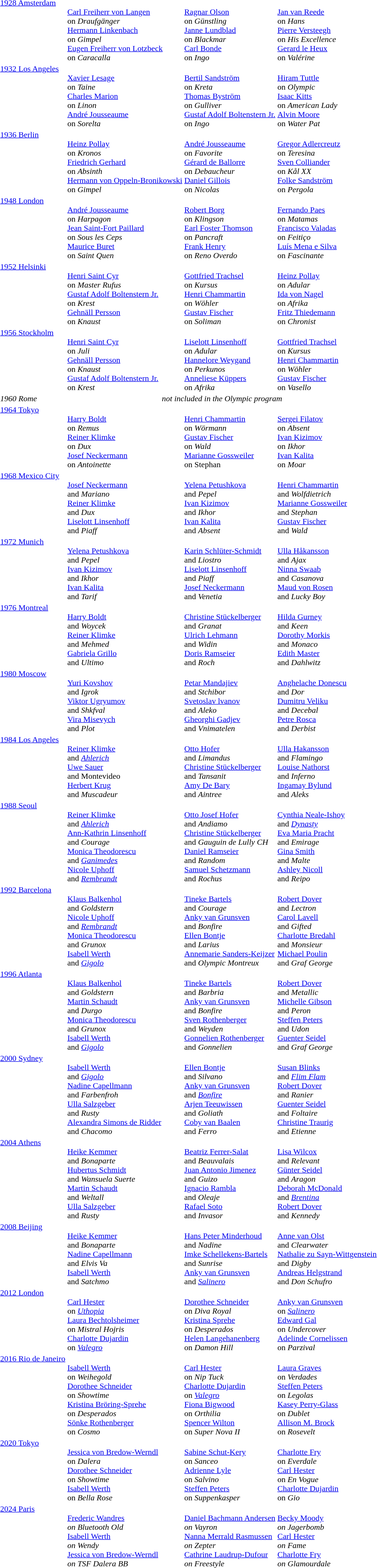<table>
<tr valign="top">
<td><a href='#'>1928 Amsterdam</a><br></td>
<td valign=top><br> <a href='#'>Carl Freiherr von Langen</a> <br> on <em>Draufgänger</em> <br> <a href='#'>Hermann Linkenbach</a> <br> on <em>Gimpel</em> <br> <a href='#'>Eugen Freiherr von Lotzbeck</a> <br> on <em>Caracalla</em></td>
<td valign=top><br> <a href='#'>Ragnar Olson</a> <br> on <em>Günstling</em> <br> <a href='#'>Janne Lundblad</a> <br> on <em>Blackmar</em> <br> <a href='#'>Carl Bonde</a> <br> on <em>Ingo</em></td>
<td valign=top><br> <a href='#'>Jan van Reede</a> <br> on <em>Hans</em> <br> <a href='#'>Pierre Versteegh</a> <br> on <em>His Excellence</em> <br> <a href='#'>Gerard le Heux</a> <br> on <em>Valérine</em></td>
</tr>
<tr valign="top">
<td><a href='#'>1932 Los Angeles</a><br></td>
<td valign=top><br><a href='#'>Xavier Lesage</a> <br> on <em>Taine</em> <br> <a href='#'>Charles Marion</a> <br> on <em>Linon</em> <br> <a href='#'>André Jousseaume</a> <br> on <em>Sorelta</em></td>
<td valign=top><br><a href='#'>Bertil Sandström</a> <br> on <em>Kreta</em> <br> <a href='#'>Thomas Byström</a> <br> on <em>Gulliver</em> <br> <a href='#'>Gustaf Adolf Boltenstern Jr.</a> <br> on <em>Ingo</em></td>
<td valign=top><br><a href='#'>Hiram Tuttle</a> <br> on <em>Olympic</em> <br> <a href='#'>Isaac Kitts</a> <br> on <em>American Lady</em> <br> <a href='#'>Alvin Moore</a> <br> on <em>Water Pat</em></td>
</tr>
<tr valign="top">
<td><a href='#'>1936 Berlin</a><br></td>
<td valign=top><br><a href='#'>Heinz Pollay</a> <br> on <em>Kronos</em> <br> <a href='#'>Friedrich Gerhard</a> <br> on <em>Absinth</em> <br> <a href='#'>Hermann von Oppeln-Bronikowski</a> <br> on <em>Gimpel</em></td>
<td valign=top><br><a href='#'>André Jousseaume</a> <br> on <em>Favorite</em> <br><a href='#'>Gérard de Ballorre</a> <br> on <em>Debaucheur</em> <br> <a href='#'>Daniel Gillois</a> <br> on <em>Nicolas</em></td>
<td valign=top><br><a href='#'>Gregor Adlercreutz</a> <br> on <em>Teresina</em> <br> <a href='#'>Sven Colliander</a> <br> on <em>Kål XX</em> <br> <a href='#'>Folke Sandström</a> <br> on <em>Pergola</em></td>
</tr>
<tr valign="top">
<td><a href='#'>1948 London</a><br></td>
<td valign=top><br><a href='#'>André Jousseaume</a> <br> on <em>Harpagon</em> <br> <a href='#'>Jean Saint-Fort Paillard</a> <br> on <em>Sous les Ceps</em> <br> <a href='#'>Maurice Buret</a> <br> on <em>Saint Quen</em></td>
<td valign=top><br><a href='#'>Robert Borg</a> <br> on <em>Klingson</em> <br><a href='#'>Earl Foster Thomson</a> <br> on <em>Pancraft</em> <br> <a href='#'>Frank Henry</a> <br> on <em>Reno Overdo</em></td>
<td valign=top><br><a href='#'>Fernando Paes</a> <br> on <em>Matamas</em> <br> <a href='#'>Francisco Valadas</a> <br> on <em>Feitiço</em> <br> <a href='#'>Luís Mena e Silva</a> <br> on <em>Fascinante</em></td>
</tr>
<tr valign="top">
<td><a href='#'>1952 Helsinki</a><br></td>
<td valign=top><br><a href='#'>Henri Saint Cyr</a> <br> on <em>Master Rufus</em> <br> <a href='#'>Gustaf Adolf Boltenstern Jr.</a> <br> on <em>Krest</em> <br> <a href='#'>Gehnäll Persson</a> <br> on <em>Knaust</em></td>
<td valign=top><br><a href='#'>Gottfried Trachsel</a> <br> on <em>Kursus</em> <br><a href='#'>Henri Chammartin</a> <br> on <em>Wöhler</em> <br> <a href='#'>Gustav Fischer</a> <br> on <em>Soliman</em></td>
<td valign=top><br><a href='#'>Heinz Pollay</a> <br> on <em>Adular</em> <br> <a href='#'>Ida von Nagel</a> <br> on <em>Afrika</em> <br> <a href='#'>Fritz Thiedemann</a> <br> on <em>Chronist</em></td>
</tr>
<tr valign="top">
<td><a href='#'>1956 Stockholm</a><br></td>
<td valign=top><br><a href='#'>Henri Saint Cyr</a> <br> on <em>Juli</em> <br> <a href='#'>Gehnäll Persson</a> <br> on <em>Knaust</em> <br> <a href='#'>Gustaf Adolf Boltenstern Jr.</a> <br> on <em>Krest</em></td>
<td valign=top><br><a href='#'>Liselott Linsenhoff</a> <br> on <em>Adular</em> <br> <a href='#'>Hannelore Weygand</a> <br> on <em>Perkunos</em> <br> <a href='#'>Anneliese Küppers</a> <br> on <em>Afrika</em></td>
<td valign=top><br><a href='#'>Gottfried Trachsel</a> <br> on <em>Kursus</em> <br><a href='#'>Henri Chammartin</a> <br> on <em>Wöhler</em> <br> <a href='#'>Gustav Fischer</a> <br> on <em>Vasello</em></td>
</tr>
<tr>
<td><em>1960 Rome</em></td>
<td colspan="3" style="text-align:center;"><em>not included in the Olympic program</em></td>
</tr>
<tr valign="top">
<td><a href='#'>1964 Tokyo</a><br></td>
<td valign=top><br><a href='#'>Harry Boldt</a> <br> on <em>Remus</em> <br> <a href='#'>Reiner Klimke</a> <br> on <em>Dux</em> <br> <a href='#'>Josef Neckermann</a> <br> on <em>Antoinette</em></td>
<td valign=top><br><a href='#'>Henri Chammartin</a> <br> on <em>Wörmann</em> <br> <a href='#'>Gustav Fischer</a> <br> on <em>Wald</em> <br> <a href='#'>Marianne Gossweiler</a> <br> on Stephan</td>
<td valign=top><br><a href='#'>Sergei Filatov</a> <br> on <em>Absent</em> <br> <a href='#'>Ivan Kizimov</a> <br> on <em>Ikhor</em> <br> <a href='#'>Ivan Kalita</a> <br> on <em>Moar</em></td>
</tr>
<tr valign="top">
<td><a href='#'>1968 Mexico City</a><br></td>
<td valign=top><br><a href='#'>Josef Neckermann</a> <br> and <em>Mariano</em> <br> <a href='#'>Reiner Klimke</a> <br> and <em>Dux</em> <br> <a href='#'>Liselott Linsenhoff</a> <br> and <em>Piaff</em></td>
<td valign=top><br><a href='#'>Yelena Petushkova</a> <br> and <em>Pepel</em> <br> <a href='#'>Ivan Kizimov</a> <br> and <em>Ikhor</em> <br> <a href='#'>Ivan Kalita</a> <br> and <em>Absent</em></td>
<td valign=top><br><a href='#'>Henri Chammartin</a> <br> and <em>Wolfdietrich</em> <br> <a href='#'>Marianne Gossweiler</a> <br> and <em>Stephan</em> <br> <a href='#'>Gustav Fischer</a> <br> and <em>Wald</em></td>
</tr>
<tr valign="top">
<td><a href='#'>1972 Munich</a><br></td>
<td valign=top><br><a href='#'>Yelena Petushkova</a> <br> and <em>Pepel</em> <br> <a href='#'>Ivan Kizimov</a> <br> and <em>Ikhor</em> <br> <a href='#'>Ivan Kalita</a> <br> and <em>Tarif</em></td>
<td valign=top> <br><a href='#'>Karin Schlüter-Schmidt</a> <br> and <em>Liostro</em> <br> <a href='#'>Liselott Linsenhoff</a> <br> and <em>Piaff</em> <br><a href='#'>Josef Neckermann</a> <br> and <em>Venetia</em></td>
<td valign=top><br><a href='#'>Ulla Håkansson</a> <br> and <em>Ajax</em> <br> <a href='#'>Ninna Swaab</a> <br> and <em>Casanova</em> <br> <a href='#'>Maud von Rosen</a> <br> and <em>Lucky Boy</em></td>
</tr>
<tr valign="top">
<td><a href='#'>1976 Montreal</a><br></td>
<td><br><a href='#'>Harry Boldt</a> <br> and <em>Woycek</em> <br> <a href='#'>Reiner Klimke</a> <br> and <em>Mehmed</em> <br> <a href='#'>Gabriela Grillo</a> <br> and <em>Ultimo</em></td>
<td> <br><a href='#'>Christine Stückelberger</a> <br> and <em>Granat</em> <br> <a href='#'>Ulrich Lehmann</a> <br> and <em>Widin</em> <br><a href='#'>Doris Ramseier</a> <br> and <em>Roch</em></td>
<td><br><a href='#'>Hilda Gurney</a> <br> and <em>Keen</em> <br> <a href='#'>Dorothy Morkis</a> <br> and <em>Monaco</em> <br> <a href='#'>Edith Master</a> <br> and <em>Dahlwitz</em></td>
</tr>
<tr valign="top">
<td><a href='#'>1980 Moscow</a><br></td>
<td valign=top><br><a href='#'>Yuri Kovshov</a> <br> and <em>Igrok</em> <br><a href='#'>Viktor Ugryumov</a> <br> and <em>Shkfval</em> <br><a href='#'>Vira Misevych</a> <br> and <em>Plot</em></td>
<td valign=top><br><a href='#'>Petar Mandajiev</a> <br> and <em>Stchibor</em><br><a href='#'>Svetoslav lvanov</a> <br> and <em>Aleko</em><br><a href='#'>Gheorghi Gadjev</a> <br> and <em>Vnimatelen</em></td>
<td valign=top><br><a href='#'>Anghelache Donescu</a> <br> and <em>Dor</em> <br><a href='#'>Dumitru Veliku</a> <br> and <em>Decebal</em><br><a href='#'>Petre Rosca</a> <br> and <em>Derbist</em></td>
</tr>
<tr valign="top">
<td><a href='#'>1984 Los Angeles</a><br></td>
<td valign=top><br><a href='#'>Reiner Klimke</a> <br> and <em><a href='#'>Ahlerich</a></em> <br> <a href='#'>Uwe Sauer</a> <br> and Montevideo <br> <a href='#'>Herbert Krug</a> <br> and <em>Muscadeur</em></td>
<td valign=top><br><a href='#'>Otto Hofer</a> <br> and <em>Limandus</em> <br> <a href='#'>Christine Stückelberger</a> <br> and <em>Tansanit</em> <br> <a href='#'>Amy De Bary</a> <br> and <em>Aintree</em></td>
<td valign=top><br><a href='#'>Ulla Hakansson</a> <br> and <em>Flamingo</em> <br> <a href='#'>Louise Nathorst</a> <br> and <em>Inferno</em> <br> <a href='#'>Ingamay Bylund</a> <br> and <em>Aleks</em></td>
</tr>
<tr valign="top">
<td><a href='#'>1988 Seoul</a><br></td>
<td valign=top><br><a href='#'>Reiner Klimke</a> <br> and <em><a href='#'>Ahlerich</a></em> <br> <a href='#'>Ann-Kathrin Linsenhoff</a> <br> and <em>Courage</em> <br> <a href='#'>Monica Theodorescu</a> <br> and <em><a href='#'>Ganimedes</a></em> <br> <a href='#'>Nicole Uphoff</a> <br> and <em><a href='#'>Rembrandt</a></em></td>
<td valign=top><br><a href='#'>Otto Josef Hofer</a> <br> and <em>Andiamo</em> <br> <a href='#'>Christine Stückelberger</a> <br> and <em>Gauguin de Lully CH</em> <br> <a href='#'>Daniel Ramseier</a> <br> and <em>Random</em> <br> <a href='#'>Samuel Schetzmann</a> <br> and <em>Rochus</em></td>
<td valign=top><br><a href='#'>Cynthia Neale-Ishoy</a> <br> and <em><a href='#'>Dynasty</a></em> <br> <a href='#'>Eva Maria Pracht</a> <br> and <em>Emirage</em> <br> <a href='#'>Gina Smith</a> <br> and <em>Malte</em> <br> <a href='#'>Ashley Nicoll</a> <br> and <em>Reipo</em></td>
</tr>
<tr valign="top">
<td><a href='#'>1992 Barcelona</a><br></td>
<td valign=top><br><a href='#'>Klaus Balkenhol</a> <br> and <em>Goldstern</em> <br> <a href='#'>Nicole Uphoff</a> <br> and <em><a href='#'>Rembrandt</a></em> <br> <a href='#'>Monica Theodorescu</a> <br> and <em>Grunox</em> <br> <a href='#'>Isabell Werth</a> <br> and <em><a href='#'>Gigolo</a></em></td>
<td valign=top><br><a href='#'>Tineke Bartels</a> <br> and <em>Courage</em> <br> <a href='#'>Anky van Grunsven</a> <br> and <em>Bonfire</em> <br> <a href='#'>Ellen Bontje</a> <br> and <em>Larius</em> <br> <a href='#'>Annemarie Sanders-Keijzer</a> <br> and <em>Olympic Montreux</em></td>
<td valign=top><br><a href='#'>Robert Dover</a> <br> and <em>Lectron</em> <br> <a href='#'>Carol Lavell</a> <br> and <em>Gifted</em> <br> <a href='#'>Charlotte Bredahl</a> <br> and <em>Monsieur</em> <br> <a href='#'>Michael Poulin</a> <br> and <em>Graf George</em></td>
</tr>
<tr valign="top">
<td><a href='#'>1996 Atlanta</a><br></td>
<td valign=top><br><a href='#'>Klaus Balkenhol</a> <br> and <em>Goldstern</em> <br> <a href='#'>Martin Schaudt</a> <br> and <em>Durgo</em> <br> <a href='#'>Monica Theodorescu</a> <br> and <em>Grunox</em> <br> <a href='#'>Isabell Werth</a> <br> and <em><a href='#'>Gigolo</a></em></td>
<td valign=top><br><a href='#'>Tineke Bartels</a> <br> and <em>Barbria</em> <br> <a href='#'>Anky van Grunsven</a> <br> and <em>Bonfire</em> <br> <a href='#'>Sven Rothenberger</a> <br> and <em>Weyden</em> <br> <a href='#'>Gonnelien Rothenberger</a> <br> and <em>Gonnelien</em></td>
<td valign=top><br><a href='#'>Robert Dover</a> <br> and <em>Metallic</em> <br> <a href='#'>Michelle Gibson</a> <br> and <em>Peron</em> <br> <a href='#'>Steffen Peters</a> <br> and <em>Udon</em> <br> <a href='#'>Guenter Seidel</a> <br> and <em>Graf George</em></td>
</tr>
<tr valign="top">
<td><a href='#'>2000 Sydney</a><br></td>
<td valign=top><br><a href='#'>Isabell Werth</a> <br> and <em><a href='#'>Gigolo</a></em> <br> <a href='#'>Nadine Capellmann</a> <br> and <em>Farbenfroh</em> <br><a href='#'>Ulla Salzgeber</a> <br> and <em>Rusty</em> <br> <a href='#'>Alexandra Simons de Ridder</a> <br> and <em>Chacomo</em></td>
<td valign=top><br><a href='#'>Ellen Bontje</a> <br> and <em>Silvano</em> <br> <a href='#'>Anky van Grunsven</a> <br> and <em><a href='#'>Bonfire</a></em> <br><a href='#'>Arjen Teeuwissen</a> <br> and <em>Goliath</em><br><a href='#'>Coby van Baalen</a> <br> and <em>Ferro</em></td>
<td valign=top><br><a href='#'>Susan Blinks</a> <br> and <em><a href='#'>Flim Flam</a></em> <br> <a href='#'>Robert Dover</a> <br> and <em>Ranier</em> <br> <a href='#'>Guenter Seidel</a> <br> and <em>Foltaire</em> <br> <a href='#'>Christine Traurig</a> <br> and <em>Etienne</em></td>
</tr>
<tr valign="top">
<td><a href='#'>2004 Athens</a><br></td>
<td valign=top><br><a href='#'>Heike Kemmer</a> <br> and <em>Bonaparte</em><br><a href='#'>Hubertus Schmidt</a> <br> and <em>Wansuela Suerte</em><br><a href='#'>Martin Schaudt</a> <br> and <em>Weltall</em><br><a href='#'>Ulla Salzgeber</a> <br> and <em>Rusty</em></td>
<td valign=top><br><a href='#'>Beatriz Ferrer-Salat</a> <br> and <em>Beauvalais</em><br><a href='#'>Juan Antonio Jimenez</a> <br> and <em>Guizo</em><br><a href='#'>Ignacio Rambla</a> <br> and <em>Oleaje</em><br><a href='#'>Rafael Soto</a> <br> and <em>Invasor</em></td>
<td valign=top><br><a href='#'>Lisa Wilcox</a> <br> and <em>Relevant</em><br><a href='#'>Günter Seidel</a> <br> and <em>Aragon</em><br><a href='#'>Deborah McDonald</a> <br> and <em><a href='#'>Brentina</a></em><br><a href='#'>Robert Dover</a> <br> and <em>Kennedy</em></td>
</tr>
<tr valign="top">
<td><a href='#'>2008 Beijing</a><br></td>
<td valign=top><br><a href='#'>Heike Kemmer</a> <br> and <em>Bonaparte</em><br><a href='#'>Nadine Capellmann</a> <br> and <em>Elvis Va</em><br><a href='#'>Isabell Werth</a> <br> and <em>Satchmo</em></td>
<td valign=top><br><a href='#'>Hans Peter Minderhoud</a> <br> and <em>Nadine</em><br><a href='#'>Imke Schellekens-Bartels</a> <br> and <em>Sunrise</em><br><a href='#'>Anky van Grunsven</a> <br> and <em><a href='#'>Salinero</a></em></td>
<td valign=top><br><a href='#'>Anne van Olst</a> <br> and <em>Clearwater</em><br><a href='#'>Nathalie zu Sayn-Wittgenstein</a> <br> and <em>Digby</em><br><a href='#'>Andreas Helgstrand</a> <br> and <em>Don Schufro</em></td>
</tr>
<tr valign="top">
<td><a href='#'>2012 London</a><br></td>
<td valign=top><br><a href='#'>Carl Hester</a> <br> on <em><a href='#'>Uthopia</a></em><br><a href='#'>Laura Bechtolsheimer</a> <br> on <em>Mistral Hojris</em><br><a href='#'>Charlotte Dujardin</a> <br> on <em><a href='#'>Valegro</a></em></td>
<td><br><a href='#'>Dorothee Schneider</a> <br> on <em>Diva Royal</em><br><a href='#'>Kristina Sprehe</a> <br> on <em>Desperados</em><br><a href='#'>Helen Langehanenberg</a> <br> on <em>Damon Hill</em></td>
<td valign=top><br><a href='#'>Anky van Grunsven</a> <br> on <em><a href='#'>Salinero</a></em><br><a href='#'>Edward Gal</a> <br> on <em>Undercover</em><br><a href='#'>Adelinde Cornelissen</a> <br> on <em>Parzival</em></td>
</tr>
<tr valign="top">
<td><a href='#'>2016 Rio de Janeiro</a><br></td>
<td valign=top><br><a href='#'>Isabell Werth</a> <br> on <em>Weihegold</em><br><a href='#'>Dorothee Schneider</a> <br> on <em>Showtime</em><br><a href='#'>Kristina Bröring-Sprehe</a> <br> on <em>Desperados</em><br><a href='#'>Sönke Rothenberger</a> <br> on <em>Cosmo</em></td>
<td valign=top><br><a href='#'>Carl Hester</a> <br> on <em>Nip Tuck</em><br><a href='#'>Charlotte Dujardin</a> <br> on <em><a href='#'>Valegro</a></em><br><a href='#'>Fiona Bigwood</a> <br> on <em>Orthilia</em><br><a href='#'>Spencer Wilton</a> <br> on <em>Super Nova II</em></td>
<td valign=top><br><a href='#'>Laura Graves</a> <br> on <em>Verdades</em><br><a href='#'>Steffen Peters</a> <br> on <em>Legolas</em><br><a href='#'>Kasey Perry-Glass</a> <br> on <em>Dublet</em><br><a href='#'>Allison M. Brock</a> <br> on <em>Rosevelt</em></td>
</tr>
<tr valign="top">
<td><a href='#'>2020 Tokyo</a><br></td>
<td><br> <a href='#'>Jessica von Bredow-Werndl</a> <br> on <em>Dalera</em><br><a href='#'>Dorothee Schneider</a> <br> on <em>Showtime</em><br><a href='#'>Isabell Werth</a> <br> on <em>Bella Rose</em></td>
<td><br> <a href='#'>Sabine Schut-Kery</a> <br> on <em>Sanceo</em><br><a href='#'>Adrienne Lyle</a> <br> on <em>Salvino</em><br><a href='#'>Steffen Peters</a> <br> on <em>Suppenkasper</em></td>
<td><br> <a href='#'>Charlotte Fry</a> <br> on <em>Everdale</em><br><a href='#'>Carl Hester</a> <br> on <em>En Vogue</em><br><a href='#'>Charlotte Dujardin</a> <br> on <em>Gio</em></td>
</tr>
<tr valign="top">
<td><a href='#'>2024 Paris</a><br></td>
<td><br><a href='#'>Frederic Wandres</a> <br><em>on Bluetooth Old</em><br><a href='#'>Isabell Werth</a> <br><em>on Wendy</em><br><a href='#'>Jessica von Bredow-Werndl</a> <br><em>on TSF Dalera BB</em></td>
<td><br><a href='#'>Daniel Bachmann Andersen</a> <br><em>on Vayron</em><br><a href='#'>Nanna Merrald Rasmussen</a> <br><em>on Zepter</em><br><a href='#'>Cathrine Laudrup-Dufour</a> <br><em>on Freestyle</em></td>
<td><br><a href='#'>Becky Moody</a> <br><em>on Jagerbomb</em><br><a href='#'>Carl Hester</a> <br><em>on Fame</em><br><a href='#'>Charlotte Fry</a> <br><em>on Glamourdale</em></td>
</tr>
<tr>
</tr>
</table>
